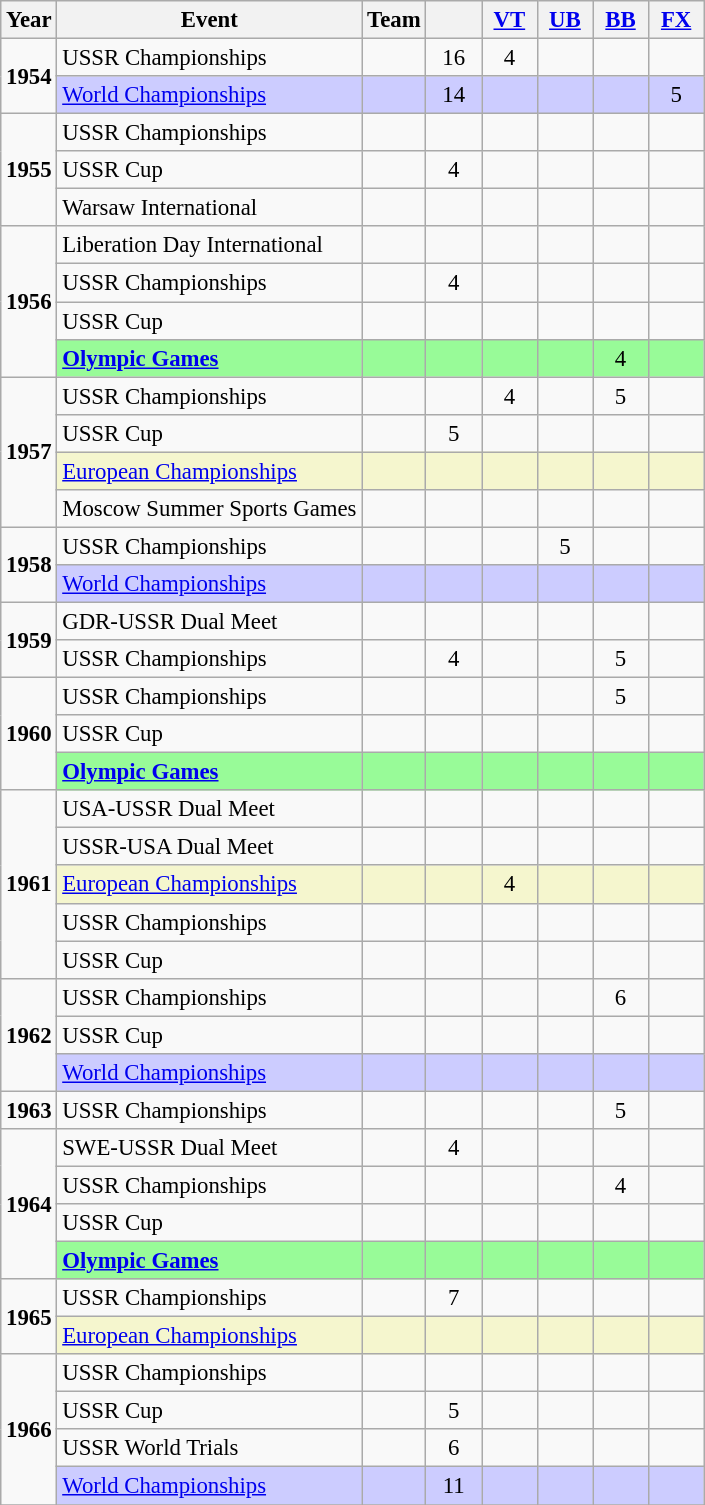<table class="wikitable" style="text-align:center; font-size:95%;">
<tr>
<th align=center>Year</th>
<th align=center>Event</th>
<th style="width:30px;">Team</th>
<th style="width:30px;"></th>
<th style="width:30px;"><a href='#'>VT</a></th>
<th style="width:30px;"><a href='#'>UB</a></th>
<th style="width:30px;"><a href='#'>BB</a></th>
<th style="width:30px;"><a href='#'>FX</a></th>
</tr>
<tr>
<td rowspan="2"><strong>1954</strong></td>
<td align=left>USSR Championships</td>
<td></td>
<td>16</td>
<td>4</td>
<td></td>
<td></td>
<td></td>
</tr>
<tr bgcolor=#CCCCFF>
<td align=left><a href='#'>World Championships</a></td>
<td></td>
<td>14</td>
<td></td>
<td></td>
<td></td>
<td>5</td>
</tr>
<tr>
<td rowspan="3"><strong>1955</strong></td>
<td align=left>USSR Championships</td>
<td></td>
<td></td>
<td></td>
<td></td>
<td></td>
<td></td>
</tr>
<tr>
<td align=left>USSR Cup</td>
<td></td>
<td>4</td>
<td></td>
<td></td>
<td></td>
<td></td>
</tr>
<tr>
<td align=left>Warsaw International</td>
<td></td>
<td></td>
<td></td>
<td></td>
<td></td>
<td></td>
</tr>
<tr>
<td rowspan="4"><strong>1956</strong></td>
<td align=left>Liberation Day International</td>
<td></td>
<td></td>
<td></td>
<td></td>
<td></td>
<td></td>
</tr>
<tr>
<td align=left>USSR Championships</td>
<td></td>
<td>4</td>
<td></td>
<td></td>
<td></td>
<td></td>
</tr>
<tr>
<td align=left>USSR Cup</td>
<td></td>
<td></td>
<td></td>
<td></td>
<td></td>
<td></td>
</tr>
<tr bgcolor=98FB98>
<td align=left><strong><a href='#'>Olympic Games</a></strong></td>
<td></td>
<td></td>
<td></td>
<td></td>
<td>4</td>
<td></td>
</tr>
<tr>
<td rowspan="4"><strong>1957</strong></td>
<td align=left>USSR Championships</td>
<td></td>
<td></td>
<td>4</td>
<td></td>
<td>5</td>
<td></td>
</tr>
<tr>
<td align=left>USSR Cup</td>
<td></td>
<td>5</td>
<td></td>
<td></td>
<td></td>
<td></td>
</tr>
<tr bgcolor=#F5F6CE>
<td align=left><a href='#'>European Championships</a></td>
<td></td>
<td></td>
<td></td>
<td></td>
<td></td>
<td></td>
</tr>
<tr>
<td align=left>Moscow Summer Sports Games</td>
<td></td>
<td></td>
<td></td>
<td></td>
<td></td>
<td></td>
</tr>
<tr>
<td rowspan="2"><strong>1958</strong></td>
<td align=left>USSR Championships</td>
<td></td>
<td></td>
<td></td>
<td>5</td>
<td></td>
<td></td>
</tr>
<tr bgcolor=#CCCCFF>
<td align=left><a href='#'>World Championships</a></td>
<td></td>
<td></td>
<td></td>
<td></td>
<td></td>
<td></td>
</tr>
<tr>
<td rowspan="2"><strong>1959</strong></td>
<td align=left>GDR-USSR Dual Meet</td>
<td></td>
<td></td>
<td></td>
<td></td>
<td></td>
<td></td>
</tr>
<tr>
<td align=left>USSR Championships</td>
<td></td>
<td>4</td>
<td></td>
<td></td>
<td>5</td>
<td></td>
</tr>
<tr>
<td rowspan="3"><strong>1960</strong></td>
<td align=left>USSR Championships</td>
<td></td>
<td></td>
<td></td>
<td></td>
<td>5</td>
<td></td>
</tr>
<tr>
<td align=left>USSR Cup</td>
<td></td>
<td></td>
<td></td>
<td></td>
<td></td>
<td></td>
</tr>
<tr bgcolor=98FB98>
<td align=left><strong><a href='#'>Olympic Games</a></strong></td>
<td></td>
<td></td>
<td></td>
<td></td>
<td></td>
<td></td>
</tr>
<tr>
<td rowspan="5"><strong>1961</strong></td>
<td align=left>USA-USSR Dual Meet</td>
<td></td>
<td></td>
<td></td>
<td></td>
<td></td>
<td></td>
</tr>
<tr>
<td align=left>USSR-USA Dual Meet</td>
<td></td>
<td></td>
<td></td>
<td></td>
<td></td>
<td></td>
</tr>
<tr bgcolor=#F5F6CE>
<td align=left><a href='#'>European Championships</a></td>
<td></td>
<td></td>
<td>4</td>
<td></td>
<td></td>
<td></td>
</tr>
<tr>
<td align=left>USSR Championships</td>
<td></td>
<td></td>
<td></td>
<td></td>
<td></td>
<td></td>
</tr>
<tr>
<td align=left>USSR Cup</td>
<td></td>
<td></td>
<td></td>
<td></td>
<td></td>
<td></td>
</tr>
<tr>
<td rowspan="3"><strong>1962</strong></td>
<td align=left>USSR Championships</td>
<td></td>
<td></td>
<td></td>
<td></td>
<td>6</td>
<td></td>
</tr>
<tr>
<td align=left>USSR Cup</td>
<td></td>
<td></td>
<td></td>
<td></td>
<td></td>
<td></td>
</tr>
<tr bgcolor=#CCCCFF>
<td align=left><a href='#'>World Championships</a></td>
<td></td>
<td></td>
<td></td>
<td></td>
<td></td>
<td></td>
</tr>
<tr>
<td rowspan="1"><strong>1963</strong></td>
<td align=left>USSR Championships</td>
<td></td>
<td></td>
<td></td>
<td></td>
<td>5</td>
<td></td>
</tr>
<tr>
<td rowspan="4"><strong>1964</strong></td>
<td align=left>SWE-USSR Dual Meet</td>
<td></td>
<td>4</td>
<td></td>
<td></td>
<td></td>
<td></td>
</tr>
<tr>
<td align=left>USSR Championships</td>
<td></td>
<td></td>
<td></td>
<td></td>
<td>4</td>
<td></td>
</tr>
<tr>
<td align=left>USSR Cup</td>
<td></td>
<td></td>
<td></td>
<td></td>
<td></td>
<td></td>
</tr>
<tr bgcolor=98FB98>
<td align=left><strong><a href='#'>Olympic Games</a></strong></td>
<td></td>
<td></td>
<td></td>
<td></td>
<td></td>
<td></td>
</tr>
<tr>
<td rowspan="2"><strong>1965</strong></td>
<td align=left>USSR Championships</td>
<td></td>
<td>7</td>
<td></td>
<td></td>
<td></td>
<td></td>
</tr>
<tr bgcolor=#F5F6CE>
<td align=left><a href='#'>European Championships</a></td>
<td></td>
<td></td>
<td></td>
<td></td>
<td></td>
<td></td>
</tr>
<tr>
<td rowspan="4"><strong>1966</strong></td>
<td align=left>USSR Championships</td>
<td></td>
<td></td>
<td></td>
<td></td>
<td></td>
<td></td>
</tr>
<tr>
<td align=left>USSR Cup</td>
<td></td>
<td>5</td>
<td></td>
<td></td>
<td></td>
<td></td>
</tr>
<tr>
<td align=left>USSR World Trials</td>
<td></td>
<td>6</td>
<td></td>
<td></td>
<td></td>
<td></td>
</tr>
<tr bgcolor=#CCCCFF>
<td align=left><a href='#'>World Championships</a></td>
<td></td>
<td>11</td>
<td></td>
<td></td>
<td></td>
<td></td>
</tr>
<tr>
</tr>
</table>
